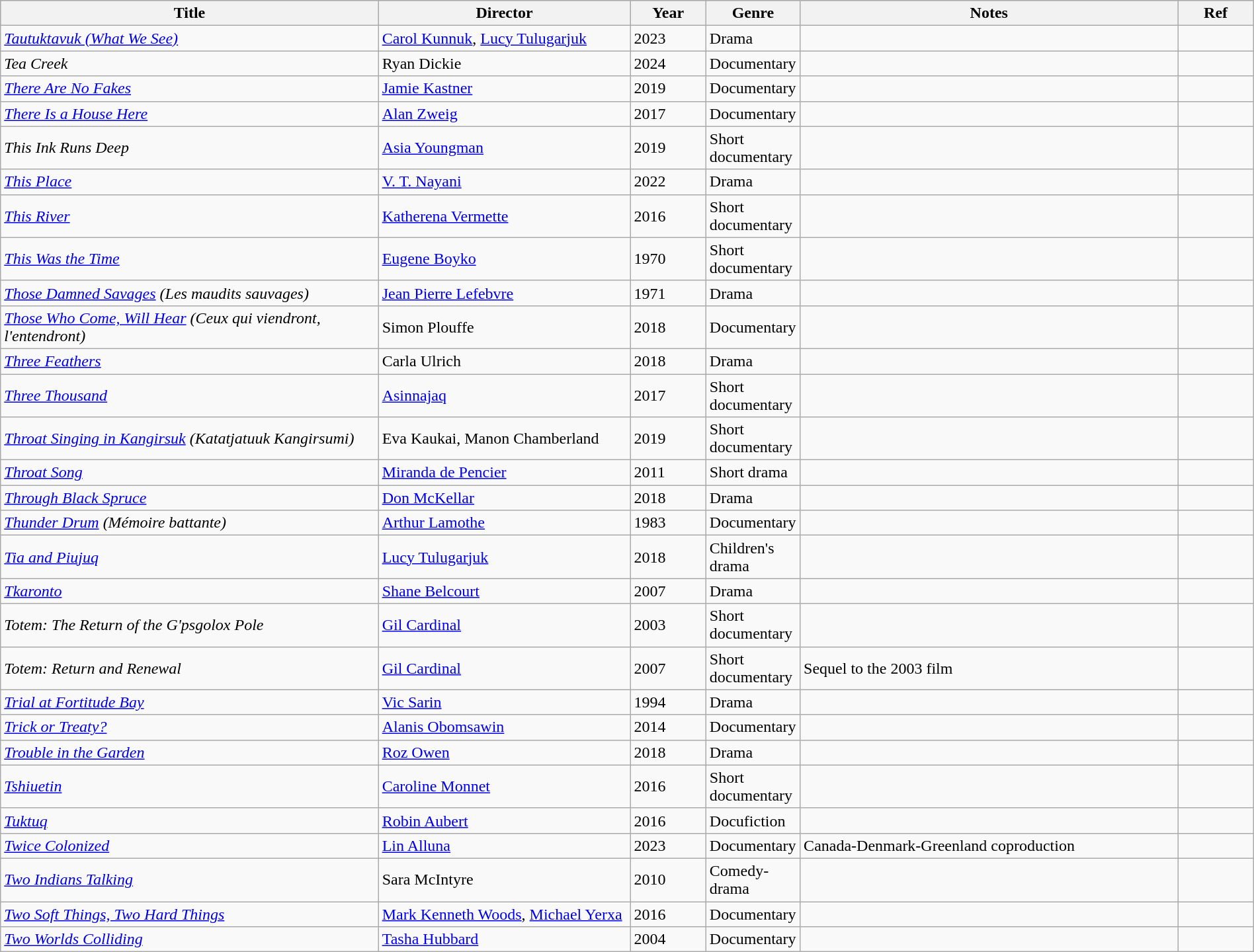<table class="wikitable sortable" style="width:100%;">
<tr style="background:#bebebe;">
<th style="width:30%;">Title</th>
<th style="width:20%;">Director</th>
<th style="width:6%;">Year</th>
<th style="width:6%;">Genre</th>
<th style="width:30%;">Notes</th>
<th style="width:6%;">Ref</th>
</tr>
<tr>
<td><em><a href='#'>Tautuktavuk (What We See)</a></em></td>
<td><a href='#'>Carol Kunnuk</a>, <a href='#'>Lucy Tulugarjuk</a></td>
<td>2023</td>
<td>Drama</td>
<td></td>
<td></td>
</tr>
<tr>
<td><em>Tea Creek</em></td>
<td>Ryan Dickie</td>
<td>2024</td>
<td>Documentary</td>
<td></td>
<td></td>
</tr>
<tr>
<td><em><a href='#'>There Are No Fakes</a></em></td>
<td><a href='#'>Jamie Kastner</a></td>
<td>2019</td>
<td>Documentary</td>
<td></td>
<td></td>
</tr>
<tr>
<td><em><a href='#'>There Is a House Here</a></em></td>
<td><a href='#'>Alan Zweig</a></td>
<td>2017</td>
<td>Documentary</td>
<td></td>
<td></td>
</tr>
<tr>
<td><em>This Ink Runs Deep</em></td>
<td><a href='#'>Asia Youngman</a></td>
<td>2019</td>
<td>Short documentary</td>
<td></td>
<td></td>
</tr>
<tr>
<td><em><a href='#'>This Place</a></em></td>
<td><a href='#'>V. T. Nayani</a></td>
<td>2022</td>
<td>Drama</td>
<td></td>
<td></td>
</tr>
<tr>
<td><em><a href='#'>This River</a></em></td>
<td><a href='#'>Katherena Vermette</a></td>
<td>2016</td>
<td>Short documentary</td>
<td></td>
<td></td>
</tr>
<tr>
<td><em><a href='#'>This Was the Time</a></em></td>
<td><a href='#'>Eugene Boyko</a></td>
<td>1970</td>
<td>Short documentary</td>
<td></td>
<td></td>
</tr>
<tr>
<td><em><a href='#'>Those Damned Savages</a> (Les maudits sauvages)</em></td>
<td><a href='#'>Jean Pierre Lefebvre</a></td>
<td>1971</td>
<td>Drama</td>
<td></td>
<td></td>
</tr>
<tr>
<td><em><a href='#'>Those Who Come, Will Hear</a> (Ceux qui viendront, l'entendront)</em></td>
<td>Simon Plouffe</td>
<td>2018</td>
<td>Documentary</td>
<td></td>
<td></td>
</tr>
<tr>
<td><em><a href='#'>Three Feathers</a></em></td>
<td>Carla Ulrich</td>
<td>2018</td>
<td>Drama</td>
<td></td>
<td></td>
</tr>
<tr>
<td><em><a href='#'>Three Thousand</a></em></td>
<td><a href='#'>Asinnajaq</a></td>
<td>2017</td>
<td>Short documentary</td>
<td></td>
<td></td>
</tr>
<tr>
<td><em><a href='#'>Throat Singing in Kangirsuk</a> (Katatjatuuk Kangirsumi)</em></td>
<td>Eva Kaukai, Manon Chamberland</td>
<td>2019</td>
<td>Short documentary</td>
<td></td>
<td></td>
</tr>
<tr>
<td><em><a href='#'>Throat Song</a></em></td>
<td><a href='#'>Miranda de Pencier</a></td>
<td>2011</td>
<td>Short drama</td>
<td></td>
<td></td>
</tr>
<tr>
<td><em><a href='#'>Through Black Spruce</a></em></td>
<td><a href='#'>Don McKellar</a></td>
<td>2018</td>
<td>Drama</td>
<td></td>
<td></td>
</tr>
<tr>
<td><em><a href='#'>Thunder Drum</a> (Mémoire battante)</em></td>
<td><a href='#'>Arthur Lamothe</a></td>
<td>1983</td>
<td>Documentary</td>
<td></td>
<td></td>
</tr>
<tr>
<td><em><a href='#'>Tia and Piujuq</a></em></td>
<td><a href='#'>Lucy Tulugarjuk</a></td>
<td>2018</td>
<td>Children's drama</td>
<td></td>
<td></td>
</tr>
<tr>
<td><em><a href='#'>Tkaronto</a></em></td>
<td><a href='#'>Shane Belcourt</a></td>
<td>2007</td>
<td>Drama</td>
<td></td>
<td></td>
</tr>
<tr>
<td><em>Totem: The Return of the G'psgolox Pole</em></td>
<td><a href='#'>Gil Cardinal</a></td>
<td>2003</td>
<td>Short documentary</td>
<td></td>
<td></td>
</tr>
<tr>
<td><em>Totem: Return and Renewal</em></td>
<td><a href='#'>Gil Cardinal</a></td>
<td>2007</td>
<td>Short documentary</td>
<td>Sequel to the 2003 film</td>
<td></td>
</tr>
<tr>
<td><em><a href='#'>Trial at Fortitude Bay</a></em></td>
<td><a href='#'>Vic Sarin</a></td>
<td>1994</td>
<td>Drama</td>
<td></td>
<td></td>
</tr>
<tr>
<td><em><a href='#'>Trick or Treaty?</a></em></td>
<td><a href='#'>Alanis Obomsawin</a></td>
<td>2014</td>
<td>Documentary</td>
<td></td>
<td></td>
</tr>
<tr>
<td><em><a href='#'>Trouble in the Garden</a></em></td>
<td><a href='#'>Roz Owen</a></td>
<td>2018</td>
<td>Drama</td>
<td></td>
<td></td>
</tr>
<tr>
<td><em><a href='#'>Tshiuetin</a></em></td>
<td><a href='#'>Caroline Monnet</a></td>
<td>2016</td>
<td>Short documentary</td>
<td></td>
<td></td>
</tr>
<tr>
<td><em><a href='#'>Tuktuq</a></em></td>
<td><a href='#'>Robin Aubert</a></td>
<td>2016</td>
<td>Docufiction</td>
<td></td>
<td></td>
</tr>
<tr>
<td><em><a href='#'>Twice Colonized</a></em></td>
<td><a href='#'>Lin Alluna</a></td>
<td>2023</td>
<td>Documentary</td>
<td>Canada-Denmark-Greenland coproduction</td>
<td></td>
</tr>
<tr>
<td><em><a href='#'>Two Indians Talking</a></em></td>
<td>Sara McIntyre</td>
<td>2010</td>
<td>Comedy-drama</td>
<td></td>
<td></td>
</tr>
<tr>
<td><em><a href='#'>Two Soft Things, Two Hard Things</a></em></td>
<td><a href='#'>Mark Kenneth Woods</a>, <a href='#'>Michael Yerxa</a></td>
<td>2016</td>
<td>Documentary</td>
<td></td>
<td></td>
</tr>
<tr>
<td><em><a href='#'>Two Worlds Colliding</a></em></td>
<td><a href='#'>Tasha Hubbard</a></td>
<td>2004</td>
<td>Documentary</td>
<td></td>
<td></td>
</tr>
</table>
